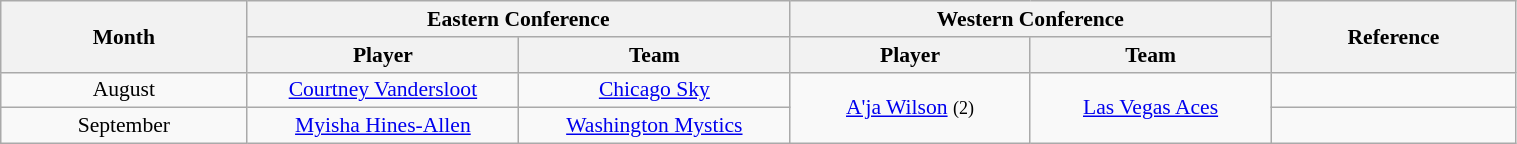<table class="wikitable" style="width: 80%; text-align:center; font-size:90%">
<tr>
<th rowspan=2 width=60>Month</th>
<th colspan=2 width=120>Eastern Conference</th>
<th colspan=2 width=120>Western Conference</th>
<th rowspan=2 width=50>Reference</th>
</tr>
<tr>
<th width=60>Player</th>
<th width=60>Team</th>
<th width=60>Player</th>
<th width=60>Team</th>
</tr>
<tr>
<td>August</td>
<td><a href='#'>Courtney Vandersloot</a></td>
<td><a href='#'>Chicago Sky</a></td>
<td rowspan="2"><a href='#'>A'ja Wilson</a> <small>(2)</small></td>
<td rowspan="2"><a href='#'>Las Vegas Aces</a></td>
<td></td>
</tr>
<tr>
<td>September</td>
<td><a href='#'>Myisha Hines-Allen</a></td>
<td><a href='#'>Washington Mystics</a></td>
<td></td>
</tr>
</table>
